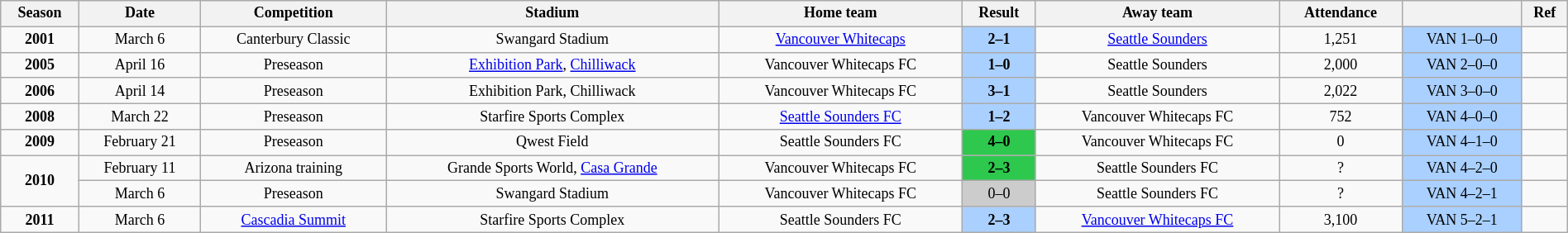<table class="wikitable" style="text-align: center; width: 100%; font-size: 12px">
<tr>
<th>Season</th>
<th>Date</th>
<th>Competition</th>
<th>Stadium</th>
<th>Home team</th>
<th>Result</th>
<th>Away team</th>
<th>Attendance</th>
<th></th>
<th>Ref</th>
</tr>
<tr>
<td><strong>2001</strong></td>
<td>March 6</td>
<td>Canterbury Classic</td>
<td>Swangard Stadium</td>
<td><a href='#'>Vancouver Whitecaps</a></td>
<td style="background:#AAD0FF;"><span><strong>2–1</strong></span></td>
<td><a href='#'>Seattle Sounders</a></td>
<td>1,251</td>
<td style="background:#AAD0FF;"><span>VAN 1–0–0</span></td>
<td></td>
</tr>
<tr>
<td><strong>2005</strong></td>
<td>April 16</td>
<td>Preseason</td>
<td><a href='#'>Exhibition Park</a>, <a href='#'>Chilliwack</a></td>
<td>Vancouver Whitecaps FC</td>
<td style="background:#AAD0FF;"><span><strong>1–0</strong></span></td>
<td>Seattle Sounders</td>
<td>2,000</td>
<td style="background:#AAD0FF;"><span>VAN 2–0–0</span></td>
<td></td>
</tr>
<tr>
<td><strong>2006</strong></td>
<td>April 14</td>
<td>Preseason</td>
<td>Exhibition Park, Chilliwack</td>
<td>Vancouver Whitecaps FC</td>
<td style="background:#AAD0FF;"><span><strong>3–1</strong></span></td>
<td>Seattle Sounders</td>
<td>2,022</td>
<td style="background:#AAD0FF;"><span>VAN 3–0–0</span></td>
<td></td>
</tr>
<tr>
<td><strong>2008</strong></td>
<td>March 22</td>
<td>Preseason</td>
<td>Starfire Sports Complex</td>
<td><a href='#'>Seattle Sounders FC</a></td>
<td style="background:#AAD0FF;"><span><strong>1–2</strong></span></td>
<td>Vancouver Whitecaps FC</td>
<td>752</td>
<td style="background:#AAD0FF;"><span>VAN 4–0–0</span></td>
<td></td>
</tr>
<tr>
<td><strong>2009</strong></td>
<td>February 21</td>
<td>Preseason</td>
<td>Qwest Field</td>
<td>Seattle Sounders FC</td>
<td style="background:#2dc84d;"><span><strong>4–0</strong></span></td>
<td>Vancouver Whitecaps FC</td>
<td>0</td>
<td style="background:#AAD0FF;"><span>VAN 4–1–0</span></td>
<td></td>
</tr>
<tr>
<td rowspan="2"><strong>2010</strong></td>
<td>February 11</td>
<td>Arizona training</td>
<td>Grande Sports World, <a href='#'>Casa Grande</a></td>
<td>Vancouver Whitecaps FC</td>
<td style="background:#2dc84d;"><span><strong>2–3</strong></span></td>
<td>Seattle Sounders FC</td>
<td>?</td>
<td style="background:#AAD0FF;"><span>VAN 4–2–0</span></td>
<td></td>
</tr>
<tr>
<td>March 6</td>
<td>Preseason</td>
<td>Swangard Stadium</td>
<td>Vancouver Whitecaps FC</td>
<td style="background:#CCCCCC;"><span>0–0</span></td>
<td>Seattle Sounders FC</td>
<td>?</td>
<td style="background:#AAD0FF;"><span>VAN 4–2–1</span></td>
<td></td>
</tr>
<tr>
<td><strong>2011</strong></td>
<td>March 6</td>
<td><a href='#'>Cascadia Summit</a></td>
<td>Starfire Sports Complex</td>
<td>Seattle Sounders FC</td>
<td style="background:#AAD0FF;"><span><strong>2–3</strong></span></td>
<td><a href='#'>Vancouver Whitecaps FC</a></td>
<td>3,100</td>
<td style="background:#AAD0FF;"><span>VAN 5–2–1</span></td>
<td></td>
</tr>
</table>
